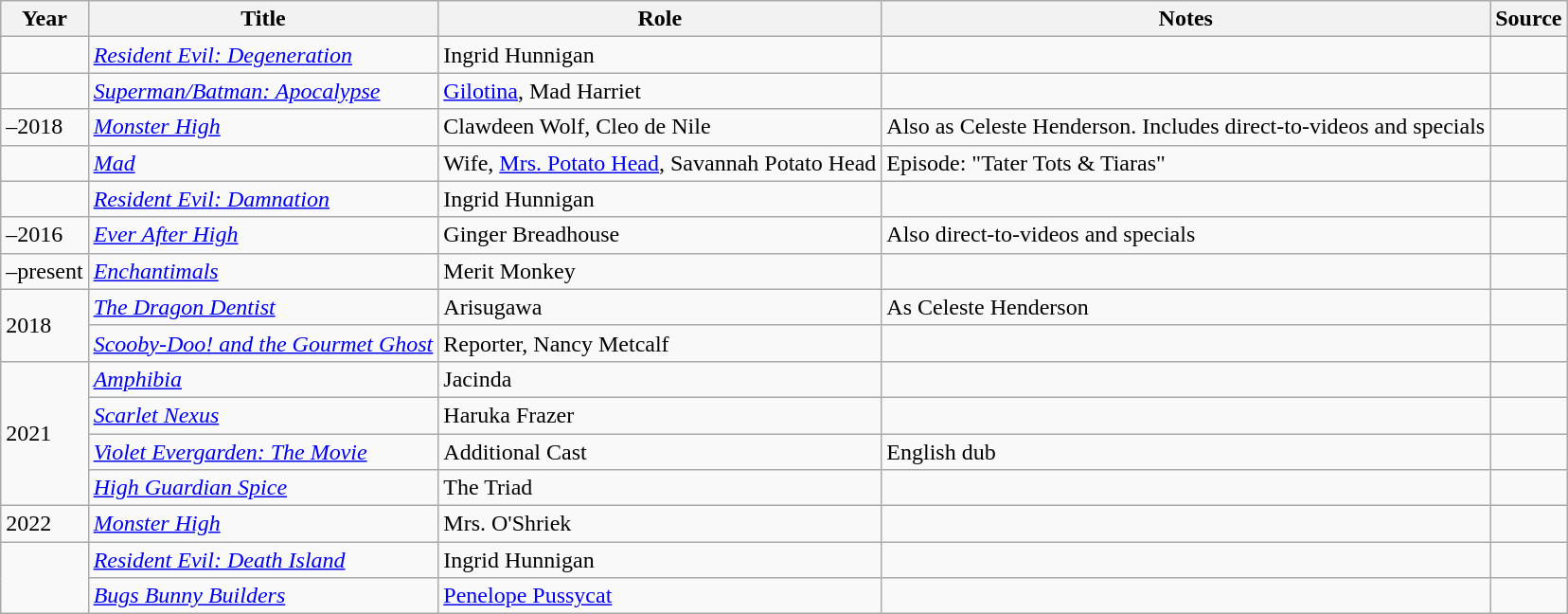<table class="wikitable sortable plainrowheaders">
<tr>
<th>Year</th>
<th>Title</th>
<th>Role</th>
<th class="unsortable">Notes</th>
<th class="unsortable">Source</th>
</tr>
<tr>
<td></td>
<td><em><a href='#'>Resident Evil: Degeneration</a></em></td>
<td>Ingrid Hunnigan</td>
<td></td>
<td> </td>
</tr>
<tr>
<td></td>
<td><em><a href='#'>Superman/Batman: Apocalypse</a></em></td>
<td><a href='#'>Gilotina</a>, Mad Harriet</td>
<td></td>
<td></td>
</tr>
<tr>
<td>–2018</td>
<td><em><a href='#'>Monster High</a></em></td>
<td>Clawdeen Wolf, Cleo de Nile</td>
<td>Also as Celeste Henderson. Includes direct-to-videos and specials</td>
<td></td>
</tr>
<tr>
<td></td>
<td><em><a href='#'>Mad</a></em></td>
<td>Wife, <a href='#'>Mrs. Potato Head</a>, Savannah Potato Head</td>
<td>Episode: "Tater Tots & Tiaras"</td>
<td> </td>
</tr>
<tr>
<td></td>
<td><em><a href='#'>Resident Evil: Damnation</a></em></td>
<td>Ingrid Hunnigan</td>
<td></td>
<td></td>
</tr>
<tr>
<td>–2016</td>
<td><em><a href='#'>Ever After High</a></em></td>
<td>Ginger Breadhouse</td>
<td>Also direct-to-videos and specials</td>
<td> </td>
</tr>
<tr>
<td>–present</td>
<td><em><a href='#'>Enchantimals</a></em></td>
<td>Merit Monkey</td>
<td></td>
<td> </td>
</tr>
<tr>
<td rowspan="2">2018</td>
<td><em><a href='#'>The Dragon Dentist</a></em></td>
<td>Arisugawa</td>
<td>As Celeste Henderson</td>
<td> </td>
</tr>
<tr>
<td><em><a href='#'>Scooby-Doo! and the Gourmet Ghost</a></em></td>
<td>Reporter, Nancy Metcalf</td>
<td></td>
<td> </td>
</tr>
<tr>
<td rowspan="4">2021</td>
<td><em><a href='#'>Amphibia</a></em></td>
<td>Jacinda</td>
<td></td>
<td> </td>
</tr>
<tr>
<td><em><a href='#'>Scarlet Nexus</a></em></td>
<td>Haruka Frazer</td>
<td></td>
<td></td>
</tr>
<tr>
<td><em><a href='#'>Violet Evergarden: The Movie</a></em></td>
<td>Additional Cast</td>
<td>English dub</td>
<td></td>
</tr>
<tr>
<td><em><a href='#'>High Guardian Spice</a></em></td>
<td>The Triad</td>
<td></td>
<td> </td>
</tr>
<tr>
<td>2022</td>
<td><em><a href='#'>Monster High</a></em></td>
<td>Mrs. O'Shriek</td>
<td></td>
<td></td>
</tr>
<tr>
<td rowspan="2"></td>
<td><em><a href='#'>Resident Evil: Death Island</a></em></td>
<td>Ingrid Hunnigan</td>
<td></td>
<td></td>
</tr>
<tr>
<td><em><a href='#'>Bugs Bunny Builders</a></em></td>
<td><a href='#'>Penelope Pussycat</a></td>
<td></td>
</tr>
</table>
